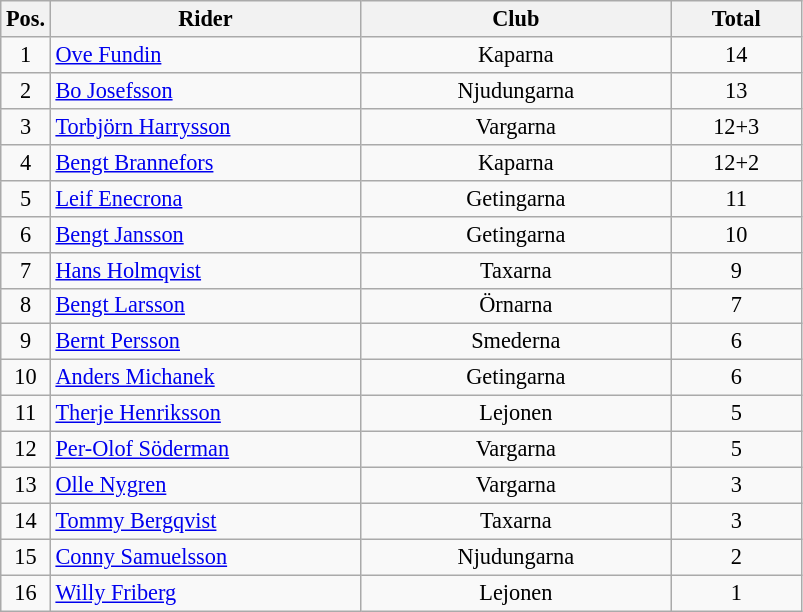<table class=wikitable style="font-size:93%;">
<tr>
<th width=25px>Pos.</th>
<th width=200px>Rider</th>
<th width=200px>Club</th>
<th width=80px>Total</th>
</tr>
<tr align=center>
<td>1</td>
<td align=left><a href='#'>Ove Fundin</a></td>
<td>Kaparna</td>
<td>14</td>
</tr>
<tr align=center>
<td>2</td>
<td align=left><a href='#'>Bo Josefsson</a></td>
<td>Njudungarna</td>
<td>13</td>
</tr>
<tr align=center>
<td>3</td>
<td align=left><a href='#'>Torbjörn Harrysson</a></td>
<td>Vargarna</td>
<td>12+3</td>
</tr>
<tr align=center>
<td>4</td>
<td align=left><a href='#'>Bengt Brannefors</a></td>
<td>Kaparna</td>
<td>12+2</td>
</tr>
<tr align=center>
<td>5</td>
<td align=left><a href='#'>Leif Enecrona</a></td>
<td>Getingarna</td>
<td>11</td>
</tr>
<tr align=center>
<td>6</td>
<td align=left><a href='#'>Bengt Jansson</a></td>
<td>Getingarna</td>
<td>10</td>
</tr>
<tr align=center>
<td>7</td>
<td align=left><a href='#'>Hans Holmqvist</a></td>
<td>Taxarna</td>
<td>9</td>
</tr>
<tr align=center>
<td>8</td>
<td align=left><a href='#'>Bengt Larsson</a></td>
<td>Örnarna</td>
<td>7</td>
</tr>
<tr align=center>
<td>9</td>
<td align=left><a href='#'>Bernt Persson</a></td>
<td>Smederna</td>
<td>6</td>
</tr>
<tr align=center>
<td>10</td>
<td align=left><a href='#'>Anders Michanek</a></td>
<td>Getingarna</td>
<td>6</td>
</tr>
<tr align=center>
<td>11</td>
<td align=left><a href='#'>Therje Henriksson</a></td>
<td>Lejonen</td>
<td>5</td>
</tr>
<tr align=center>
<td>12</td>
<td align=left><a href='#'>Per-Olof Söderman</a></td>
<td>Vargarna</td>
<td>5</td>
</tr>
<tr align=center>
<td>13</td>
<td align=left><a href='#'>Olle Nygren</a></td>
<td>Vargarna</td>
<td>3</td>
</tr>
<tr align=center>
<td>14</td>
<td align=left><a href='#'>Tommy Bergqvist</a></td>
<td>Taxarna</td>
<td>3</td>
</tr>
<tr align=center>
<td>15</td>
<td align=left><a href='#'>Conny Samuelsson</a></td>
<td>Njudungarna</td>
<td>2</td>
</tr>
<tr align=center>
<td>16</td>
<td align=left><a href='#'>Willy Friberg</a></td>
<td>Lejonen</td>
<td>1</td>
</tr>
</table>
